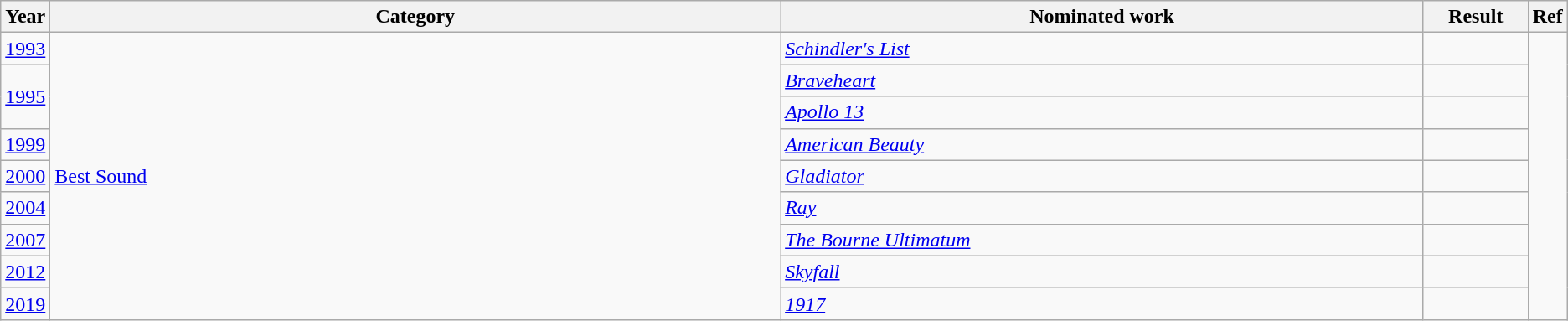<table class="wikitable sortable">
<tr>
<th scope="col" style="width:1em;">Year</th>
<th scope="col" style="width:40em;">Category</th>
<th scope="col" style="width:35em;">Nominated work</th>
<th scope="col" style="width:5em;">Result</th>
<th scope="col" style="width:1em;" class="unsortable">Ref</th>
</tr>
<tr>
<td><a href='#'>1993</a></td>
<td rowspan="9"><a href='#'>Best Sound</a></td>
<td><em><a href='#'>Schindler's List</a></em></td>
<td></td>
<td rowspan="9"></td>
</tr>
<tr>
<td rowspan="2"><a href='#'>1995</a></td>
<td><em><a href='#'>Braveheart</a></em></td>
<td></td>
</tr>
<tr>
<td><em><a href='#'>Apollo 13</a></em></td>
<td></td>
</tr>
<tr>
<td><a href='#'>1999</a></td>
<td><em><a href='#'>American Beauty</a></em></td>
<td></td>
</tr>
<tr>
<td><a href='#'>2000</a></td>
<td><em><a href='#'>Gladiator</a></em></td>
<td></td>
</tr>
<tr>
<td><a href='#'>2004</a></td>
<td><em><a href='#'>Ray</a></em></td>
<td></td>
</tr>
<tr>
<td><a href='#'>2007</a></td>
<td><em><a href='#'>The Bourne Ultimatum</a></em></td>
<td></td>
</tr>
<tr>
<td><a href='#'>2012</a></td>
<td><em><a href='#'>Skyfall</a></em></td>
<td></td>
</tr>
<tr>
<td><a href='#'>2019</a></td>
<td><em><a href='#'>1917</a></em></td>
<td></td>
</tr>
</table>
